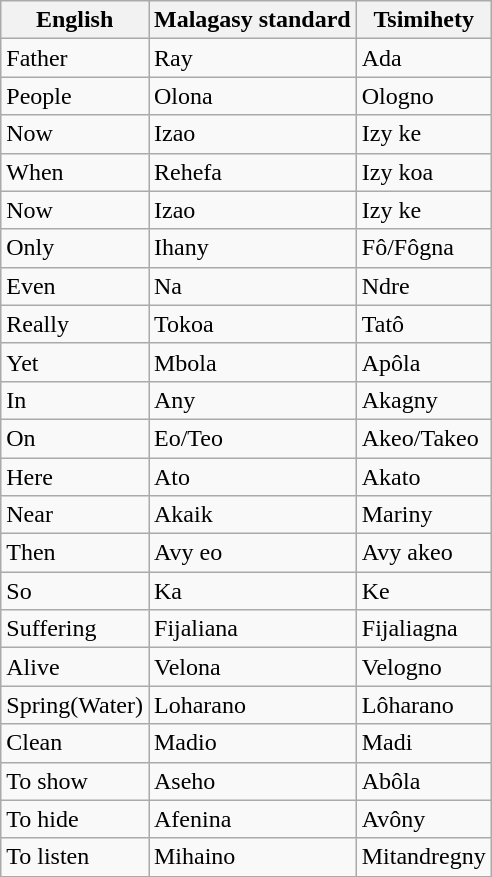<table class="wikitable sortable">
<tr>
<th>English</th>
<th>Malagasy standard</th>
<th>Tsimihety</th>
</tr>
<tr>
<td>Father</td>
<td>Ray</td>
<td>Ada</td>
</tr>
<tr>
<td>People</td>
<td>Olona</td>
<td>Ologno</td>
</tr>
<tr>
<td>Now</td>
<td>Izao</td>
<td>Izy ke</td>
</tr>
<tr>
<td>When</td>
<td>Rehefa</td>
<td>Izy koa</td>
</tr>
<tr>
<td>Now</td>
<td>Izao</td>
<td>Izy ke</td>
</tr>
<tr>
<td>Only</td>
<td>Ihany</td>
<td>Fô/Fôgna</td>
</tr>
<tr>
<td>Even</td>
<td>Na</td>
<td>Ndre</td>
</tr>
<tr>
<td>Really</td>
<td>Tokoa</td>
<td>Tatô</td>
</tr>
<tr>
<td>Yet</td>
<td>Mbola</td>
<td>Apôla</td>
</tr>
<tr>
<td>In</td>
<td>Any</td>
<td>Akagny</td>
</tr>
<tr>
<td>On</td>
<td>Eo/Teo</td>
<td>Akeo/Takeo</td>
</tr>
<tr>
<td>Here</td>
<td>Ato</td>
<td>Akato</td>
</tr>
<tr>
<td>Near</td>
<td>Akaik</td>
<td>Mariny</td>
</tr>
<tr>
<td>Then</td>
<td>Avy eo</td>
<td>Avy akeo</td>
</tr>
<tr>
<td>So</td>
<td>Ka</td>
<td>Ke</td>
</tr>
<tr>
<td>Suffering</td>
<td>Fijaliana</td>
<td>Fijaliagna</td>
</tr>
<tr>
<td>Alive</td>
<td>Velona</td>
<td>Velogno</td>
</tr>
<tr>
<td>Spring(Water)</td>
<td>Loharano</td>
<td>Lôharano</td>
</tr>
<tr>
<td>Clean</td>
<td>Madio</td>
<td>Madi</td>
</tr>
<tr>
<td>To show</td>
<td>Aseho</td>
<td>Abôla</td>
</tr>
<tr>
<td>To hide</td>
<td>Afenina</td>
<td>Avôny</td>
</tr>
<tr>
<td>To listen</td>
<td>Mihaino</td>
<td>Mitandregny</td>
</tr>
<tr>
</tr>
</table>
